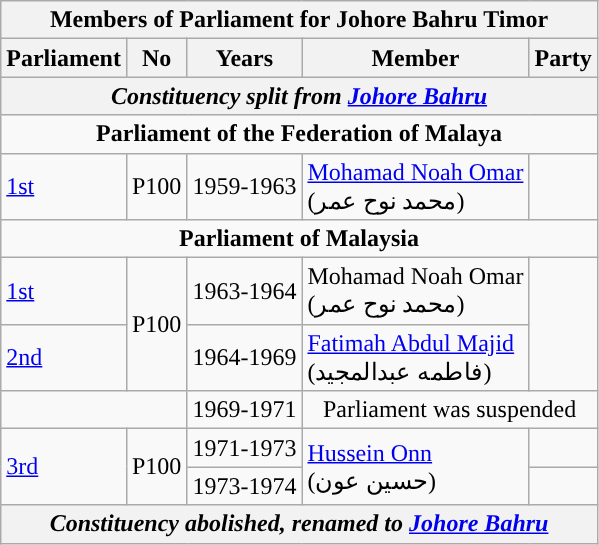<table class=wikitable>
<tr>
<th colspan="5">Members of Parliament for Johore Bahru Timor</th>
</tr>
<tr>
<th>Parliament</th>
<th>No</th>
<th>Years</th>
<th>Member</th>
<th>Party</th>
</tr>
<tr>
<th colspan="5" align="center"><em>Constituency split from <a href='#'>Johore Bahru</a></em></th>
</tr>
<tr>
<td colspan="5" align="center"><strong>Parliament of the Federation of Malaya</strong></td>
</tr>
<tr>
<td><a href='#'>1st</a></td>
<td>P100</td>
<td>1959-1963</td>
<td><a href='#'>Mohamad Noah Omar</a> <br> (محمد نوح عمر‎)</td>
<td></td>
</tr>
<tr>
<td colspan="5" align="center"><strong>Parliament of Malaysia</strong></td>
</tr>
<tr>
<td><a href='#'>1st</a></td>
<td rowspan="2">P100</td>
<td>1963-1964</td>
<td>Mohamad Noah Omar <br> (محمد نوح عمر‎)</td>
<td rowspan=2></td>
</tr>
<tr>
<td><a href='#'>2nd</a></td>
<td>1964-1969</td>
<td><a href='#'>Fatimah Abdul Majid</a> <br> (فاطمه عبدالمجيد)</td>
</tr>
<tr>
<td colspan="2"></td>
<td>1969-1971</td>
<td colspan=2 align=center>Parliament was suspended</td>
</tr>
<tr>
<td rowspan=2><a href='#'>3rd</a></td>
<td rowspan="2">P100</td>
<td>1971-1973</td>
<td rowspan=2><a href='#'>Hussein Onn</a>  <br>(حسين عون‎)</td>
<td></td>
</tr>
<tr>
<td>1973-1974</td>
<td></td>
</tr>
<tr>
<th colspan="5" align="center"><em>Constituency abolished, renamed to <a href='#'>Johore Bahru</a></em></th>
</tr>
</table>
